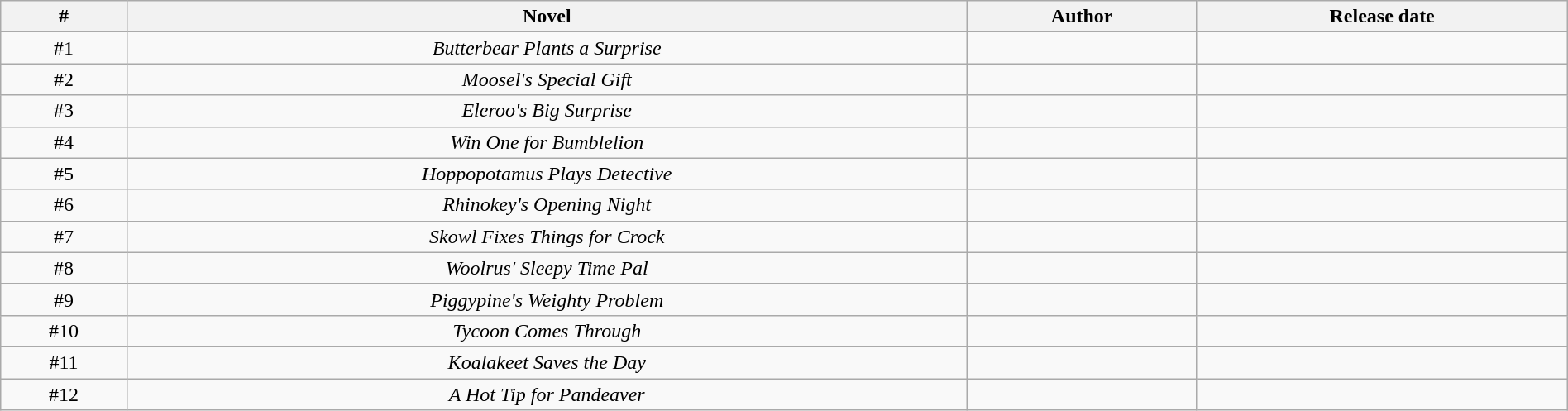<table class="wikitable sortable" width="100%" border="1" style="font-size: 100%; text-align:center">
<tr>
<th>#</th>
<th>Novel</th>
<th>Author</th>
<th>Release date</th>
</tr>
<tr>
<td>#1</td>
<td><em>Butterbear Plants a Surprise</em></td>
<td></td>
<td></td>
</tr>
<tr>
<td>#2</td>
<td><em>Moosel's Special Gift</em></td>
<td></td>
<td></td>
</tr>
<tr>
<td>#3</td>
<td><em>Eleroo's Big Surprise</em></td>
<td></td>
<td></td>
</tr>
<tr>
<td>#4</td>
<td><em>Win One for Bumblelion</em></td>
<td></td>
<td></td>
</tr>
<tr>
<td>#5</td>
<td><em>Hoppopotamus Plays Detective</em></td>
<td></td>
<td></td>
</tr>
<tr>
<td>#6</td>
<td><em>Rhinokey's Opening Night</em></td>
<td></td>
<td></td>
</tr>
<tr>
<td>#7</td>
<td><em>Skowl Fixes Things for Crock</em></td>
<td></td>
<td></td>
</tr>
<tr>
<td>#8</td>
<td><em>Woolrus' Sleepy Time Pal</em></td>
<td></td>
<td></td>
</tr>
<tr>
<td>#9</td>
<td><em>Piggypine's Weighty Problem</em></td>
<td></td>
<td></td>
</tr>
<tr>
<td>#10</td>
<td><em>Tycoon Comes Through</em></td>
<td></td>
<td></td>
</tr>
<tr>
<td>#11</td>
<td><em>Koalakeet Saves the Day</em></td>
<td></td>
<td></td>
</tr>
<tr>
<td>#12</td>
<td><em>A Hot Tip for Pandeaver</em></td>
<td></td>
<td></td>
</tr>
</table>
